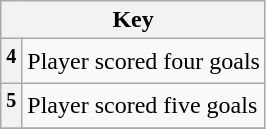<table class="wikitable plainrowheaders">
<tr>
<th colspan="2" scope="col">Key</th>
</tr>
<tr>
<th align="left" scope="row"><sup>4</sup></th>
<td align="left">Player scored four goals</td>
</tr>
<tr>
<th align="left" scope="row"><sup>5</sup></th>
<td align="left">Player scored five goals</td>
</tr>
<tr>
</tr>
</table>
